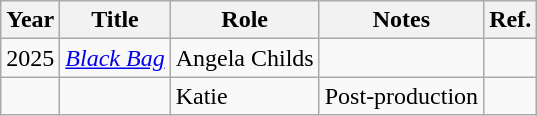<table class="wikitable sortable">
<tr>
<th>Year</th>
<th>Title</th>
<th>Role</th>
<th class="unsortable">Notes</th>
<th class="unsortable">Ref.</th>
</tr>
<tr>
<td>2025</td>
<td><em><a href='#'>Black Bag</a></em></td>
<td>Angela Childs</td>
<td></td>
<td align="center"></td>
</tr>
<tr>
<td></td>
<td></td>
<td>Katie</td>
<td>Post-production</td>
<td align="center"></td>
</tr>
</table>
